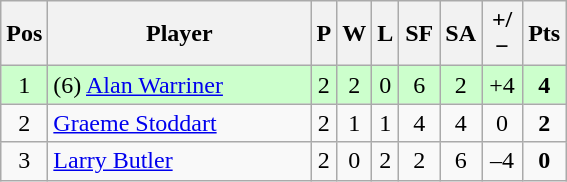<table class="wikitable" style="text-align:center; margin: 1em auto 1em auto, align:left">
<tr>
<th width=20>Pos</th>
<th width=168>Player</th>
<th width=3>P</th>
<th width=3>W</th>
<th width=3>L</th>
<th width=20>SF</th>
<th width=20>SA</th>
<th width=20>+/−</th>
<th width=20>Pts</th>
</tr>
<tr align=center style="background: #ccffcc;">
<td>1</td>
<td align="left"> (6) <a href='#'>Alan Warriner</a></td>
<td>2</td>
<td>2</td>
<td>0</td>
<td>6</td>
<td>2</td>
<td>+4</td>
<td><strong>4</strong></td>
</tr>
<tr align=center>
<td>2</td>
<td align="left"> <a href='#'>Graeme Stoddart</a></td>
<td>2</td>
<td>1</td>
<td>1</td>
<td>4</td>
<td>4</td>
<td>0</td>
<td><strong>2</strong></td>
</tr>
<tr align=center>
<td>3</td>
<td align="left"> <a href='#'>Larry Butler</a></td>
<td>2</td>
<td>0</td>
<td>2</td>
<td>2</td>
<td>6</td>
<td>–4</td>
<td><strong>0</strong></td>
</tr>
</table>
